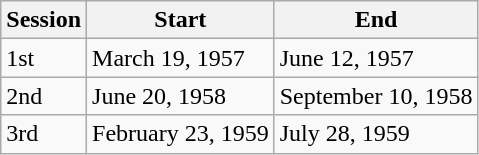<table class="wikitable">
<tr>
<th>Session</th>
<th>Start</th>
<th>End</th>
</tr>
<tr>
<td>1st</td>
<td>March 19, 1957</td>
<td>June 12, 1957</td>
</tr>
<tr>
<td>2nd</td>
<td>June 20, 1958</td>
<td>September 10, 1958</td>
</tr>
<tr>
<td>3rd</td>
<td>February 23, 1959</td>
<td>July 28, 1959</td>
</tr>
</table>
